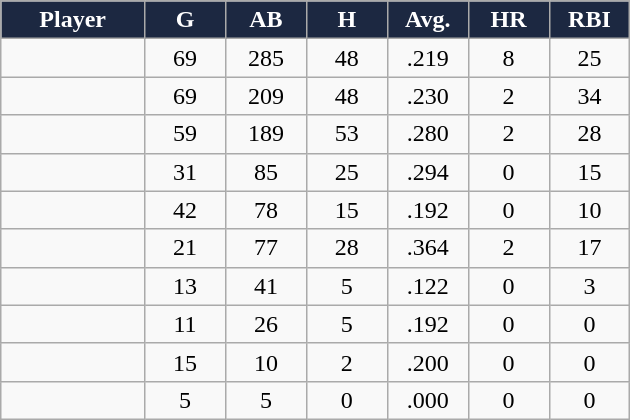<table class="wikitable sortable">
<tr>
<th style="background:#1c2841; color:white; width:16%;">Player</th>
<th style="background:#1c2841; color:white; width:9%;">G</th>
<th style="background:#1c2841; color:white; width:9%;">AB</th>
<th style="background:#1c2841; color:white; width:9%;">H</th>
<th style="background:#1c2841; color:white; width:9%;">Avg.</th>
<th style="background:#1c2841; color:white; width:9%;">HR</th>
<th style="background:#1c2841; color:white; width:9%;">RBI</th>
</tr>
<tr style="text-align:center;">
<td></td>
<td>69</td>
<td>285</td>
<td>48</td>
<td>.219</td>
<td>8</td>
<td>25</td>
</tr>
<tr align="center">
<td></td>
<td>69</td>
<td>209</td>
<td>48</td>
<td>.230</td>
<td>2</td>
<td>34</td>
</tr>
<tr align="center">
<td></td>
<td>59</td>
<td>189</td>
<td>53</td>
<td>.280</td>
<td>2</td>
<td>28</td>
</tr>
<tr align="center">
<td></td>
<td>31</td>
<td>85</td>
<td>25</td>
<td>.294</td>
<td>0</td>
<td>15</td>
</tr>
<tr align="center">
<td></td>
<td>42</td>
<td>78</td>
<td>15</td>
<td>.192</td>
<td>0</td>
<td>10</td>
</tr>
<tr align="center">
<td></td>
<td>21</td>
<td>77</td>
<td>28</td>
<td>.364</td>
<td>2</td>
<td>17</td>
</tr>
<tr align="center">
<td></td>
<td>13</td>
<td>41</td>
<td>5</td>
<td>.122</td>
<td>0</td>
<td>3</td>
</tr>
<tr align="center">
<td></td>
<td>11</td>
<td>26</td>
<td>5</td>
<td>.192</td>
<td>0</td>
<td>0</td>
</tr>
<tr align="center">
<td></td>
<td>15</td>
<td>10</td>
<td>2</td>
<td>.200</td>
<td>0</td>
<td>0</td>
</tr>
<tr align="center">
<td></td>
<td>5</td>
<td>5</td>
<td>0</td>
<td>.000</td>
<td>0</td>
<td>0</td>
</tr>
</table>
